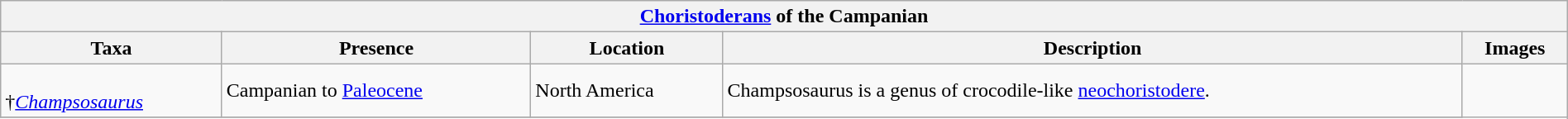<table class="wikitable" align="center" width="100%">
<tr>
<th colspan="5" align="center"><a href='#'>Choristoderans</a> of the Campanian</th>
</tr>
<tr>
<th>Taxa</th>
<th>Presence</th>
<th>Location</th>
<th>Description</th>
<th>Images</th>
</tr>
<tr>
<td><br>†<em><a href='#'>Champsosaurus</a></em></td>
<td>Campanian to <a href='#'>Paleocene</a></td>
<td>North America</td>
<td>Champsosaurus is a genus of crocodile-like <a href='#'>neochoristodere</a>.</td>
<td rowspan="99"></td>
</tr>
<tr>
</tr>
</table>
